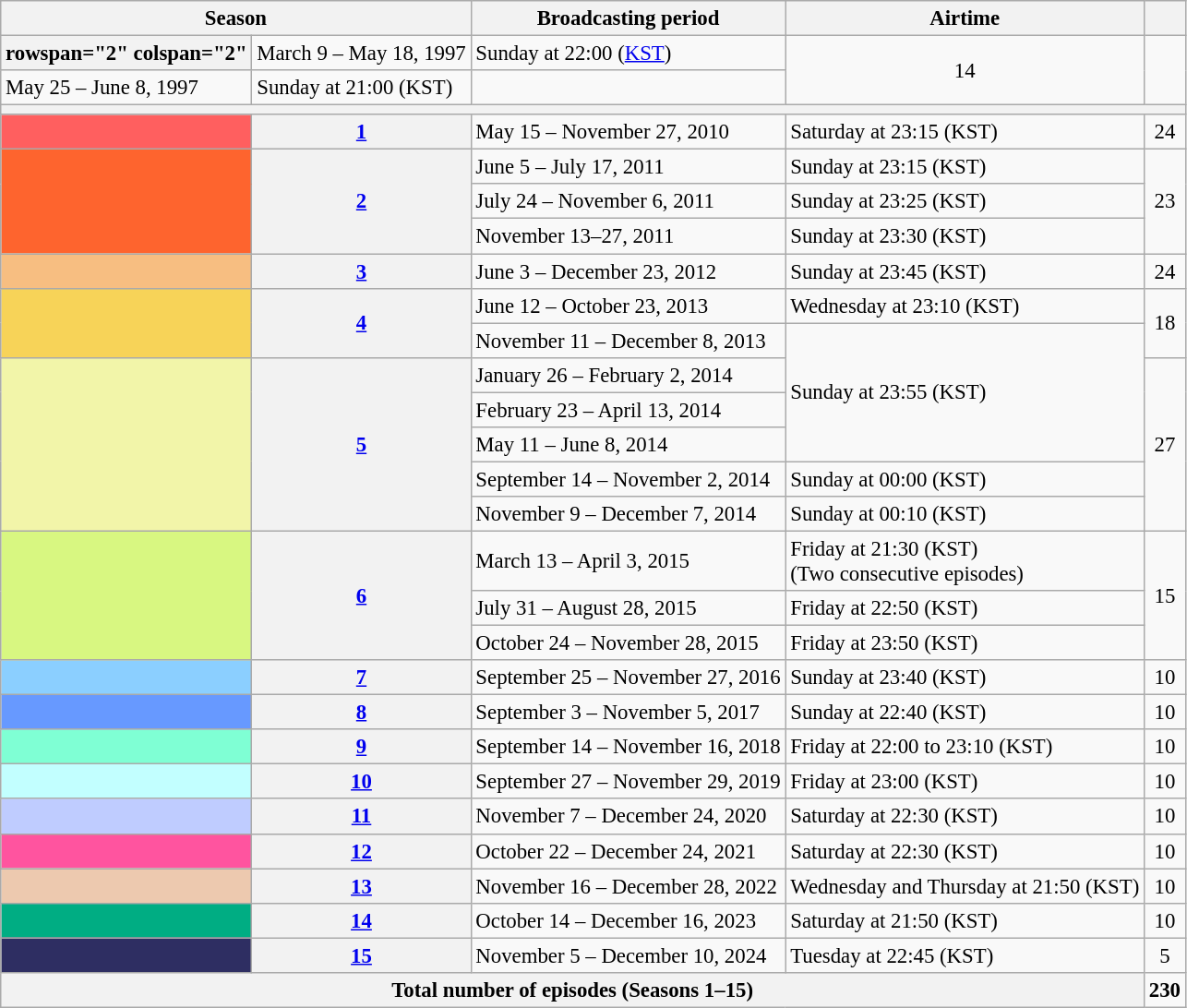<table class="wikitable" style="font-size: 95%;">
<tr>
<th colspan="2">Season</th>
<th>Broadcasting period</th>
<th>Airtime</th>
<th></th>
</tr>
<tr>
<th>rowspan="2" colspan="2" </th>
<td>March 9 – May 18, 1997</td>
<td>Sunday at 22:00 (<a href='#'>KST</a>)</td>
<td rowspan="2" style="text-align:center">14</td>
</tr>
<tr>
<td>May 25 – June 8, 1997</td>
<td>Sunday at 21:00 (KST)</td>
</tr>
<tr>
<th colspan="5"></th>
</tr>
<tr>
<th style="background:#FF5F5F; height:10px;"></th>
<th><a href='#'>1</a></th>
<td>May 15 – November 27, 2010</td>
<td>Saturday at 23:15 (KST)</td>
<td style="text-align:center">24</td>
</tr>
<tr>
<th style="background:#FE642E; height:10px;" rowspan="3"></th>
<th rowspan="3"><a href='#'>2</a></th>
<td>June 5 – July 17, 2011</td>
<td>Sunday at 23:15 (KST)</td>
<td rowspan="3" style="text-align:center">23</td>
</tr>
<tr>
<td>July 24 – November 6, 2011</td>
<td>Sunday at 23:25 (KST)</td>
</tr>
<tr>
<td>November 13–27, 2011</td>
<td>Sunday at 23:30 (KST)</td>
</tr>
<tr>
<th style="background:#F7BE81; height:10px;"></th>
<th><a href='#'>3</a></th>
<td>June 3 – December 23, 2012</td>
<td>Sunday at 23:45 (KST)</td>
<td style="text-align:center">24</td>
</tr>
<tr>
<th style="background:#F7D358; height:10px;" rowspan="2"></th>
<th rowspan="2"><a href='#'>4</a></th>
<td>June 12 – October 23, 2013</td>
<td>Wednesday at 23:10 (KST)</td>
<td rowspan="2" style="text-align:center">18</td>
</tr>
<tr>
<td>November 11 – December 8, 2013</td>
<td rowspan="4">Sunday at 23:55 (KST)</td>
</tr>
<tr>
<th style="background:#F2F5A9; height:10px;" rowspan="5"></th>
<th rowspan="5"><a href='#'>5</a></th>
<td>January 26 – February 2, 2014</td>
<td rowspan="5" style="text-align:center">27</td>
</tr>
<tr>
<td>February 23 – April 13, 2014</td>
</tr>
<tr>
<td>May 11 – June 8, 2014</td>
</tr>
<tr>
<td>September 14 – November 2, 2014</td>
<td>Sunday at 00:00 (KST)</td>
</tr>
<tr>
<td>November 9 – December 7, 2014</td>
<td>Sunday at 00:10 (KST)</td>
</tr>
<tr>
<th style="background:#D8F781; height:10px;" rowspan="3"></th>
<th rowspan="3"><a href='#'>6</a></th>
<td>March 13 – April 3, 2015</td>
<td>Friday at 21:30 (KST)<br>(Two consecutive episodes)</td>
<td rowspan="3" style="text-align:center">15</td>
</tr>
<tr>
<td>July 31 – August 28, 2015</td>
<td>Friday at 22:50 (KST)</td>
</tr>
<tr>
<td>October 24 – November 28, 2015</td>
<td>Friday at 23:50 (KST)</td>
</tr>
<tr>
<th style="background:#8BCFFF; height:10px;"></th>
<th><a href='#'>7</a></th>
<td>September 25 – November 27, 2016</td>
<td>Sunday at 23:40 (KST)</td>
<td style="text-align:center">10</td>
</tr>
<tr>
<th style="background:#6799FF; height:10px;"></th>
<th><a href='#'>8</a></th>
<td>September 3 – November 5, 2017</td>
<td>Sunday at 22:40 (KST)</td>
<td style="text-align:center">10</td>
</tr>
<tr>
<th style="background:#7FFFD4; height:10px;"></th>
<th><a href='#'>9</a></th>
<td>September 14 – November 16, 2018</td>
<td>Friday at 22:00 to 23:10 (KST)</td>
<td style="text-align:center">10</td>
</tr>
<tr>
<th style="background:#C2FFFF; height:10px;"></th>
<th><a href='#'>10</a></th>
<td>September 27 – November 29, 2019</td>
<td>Friday at 23:00 (KST)</td>
<td style="text-align:center">10</td>
</tr>
<tr>
<th style="background:#BFCCFF; height:10px;"></th>
<th><a href='#'>11</a></th>
<td>November 7 – December 24, 2020</td>
<td>Saturday at 22:30 (KST)</td>
<td style="text-align:center">10</td>
</tr>
<tr>
<th style="background:#FF549F; height:10px;"></th>
<th><a href='#'>12</a></th>
<td>October 22 – December 24, 2021</td>
<td>Saturday at 22:30 (KST)</td>
<td style="text-align:center">10</td>
</tr>
<tr>
<th style="background:#EDC9AF; height:10px;"></th>
<th><a href='#'>13</a></th>
<td>November 16 – December 28, 2022</td>
<td>Wednesday and Thursday at 21:50 (KST)</td>
<td style="text-align:center">10</td>
</tr>
<tr>
<th style="background:#00AD83; height:10px;"></th>
<th><a href='#'>14</a></th>
<td>October 14 – December 16, 2023</td>
<td>Saturday at 21:50 (KST)</td>
<td style="text-align:center">10</td>
</tr>
<tr>
<th style="background:#2E2E62; height:10px;"></th>
<th><a href='#'>15</a></th>
<td>November 5 – December 10, 2024</td>
<td>Tuesday at 22:45 (KST)</td>
<td style="text-align:center">5</td>
</tr>
<tr>
<th colspan="4">Total number of episodes (Seasons 1–15)</th>
<td style="text-align:center"><strong>230</strong></td>
</tr>
</table>
